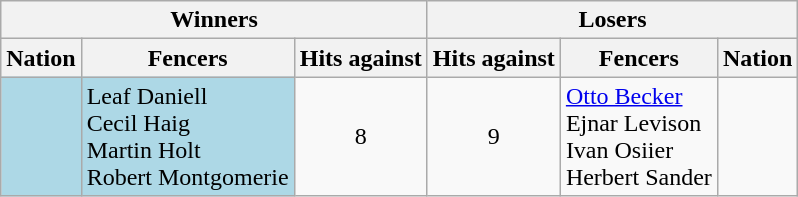<table class=wikitable>
<tr>
<th colspan=3>Winners</th>
<th colspan=3>Losers</th>
</tr>
<tr>
<th>Nation</th>
<th>Fencers</th>
<th>Hits against</th>
<th>Hits against</th>
<th>Fencers</th>
<th>Nation</th>
</tr>
<tr>
<td bgcolor=lightblue></td>
<td bgcolor=lightblue>Leaf Daniell <br> Cecil Haig <br> Martin Holt <br> Robert Montgomerie</td>
<td align=center>8</td>
<td align=center>9</td>
<td><a href='#'>Otto Becker</a> <br> Ejnar Levison <br> Ivan Osiier <br> Herbert Sander</td>
<td></td>
</tr>
</table>
